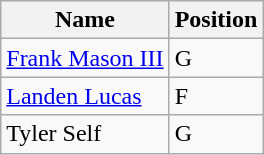<table class="wikitable">
<tr>
<th>Name</th>
<th>Position</th>
</tr>
<tr>
<td><a href='#'>Frank Mason III</a></td>
<td>G</td>
</tr>
<tr>
<td><a href='#'>Landen Lucas</a></td>
<td>F</td>
</tr>
<tr>
<td>Tyler Self</td>
<td>G</td>
</tr>
</table>
